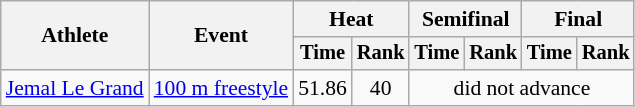<table class=wikitable style="font-size:90%">
<tr>
<th rowspan="2">Athlete</th>
<th rowspan="2">Event</th>
<th colspan="2">Heat</th>
<th colspan="2">Semifinal</th>
<th colspan="2">Final</th>
</tr>
<tr style="font-size:95%">
<th>Time</th>
<th>Rank</th>
<th>Time</th>
<th>Rank</th>
<th>Time</th>
<th>Rank</th>
</tr>
<tr align=center>
<td align=left><a href='#'>Jemal Le Grand</a></td>
<td align=left><a href='#'>100 m freestyle</a></td>
<td>51.86</td>
<td>40</td>
<td colspan=4>did not advance</td>
</tr>
</table>
